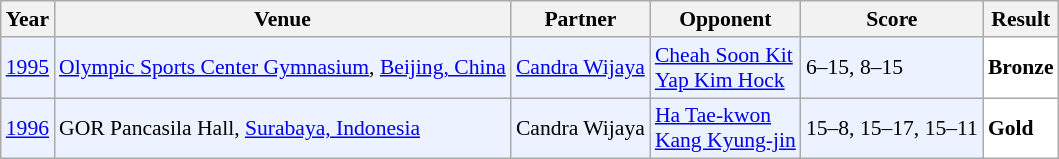<table class="sortable wikitable" style="font-size: 90%;">
<tr>
<th>Year</th>
<th>Venue</th>
<th>Partner</th>
<th>Opponent</th>
<th>Score</th>
<th>Result</th>
</tr>
<tr style="background:#ECF2FF">
<td align="center"><a href='#'>1995</a></td>
<td align="left"><a href='#'>Olympic Sports Center Gymnasium</a>, <a href='#'>Beijing, China</a></td>
<td align="left"> <a href='#'>Candra Wijaya</a></td>
<td align="left"> <a href='#'>Cheah Soon Kit</a> <br>  <a href='#'>Yap Kim Hock</a></td>
<td align="left">6–15, 8–15</td>
<td style="text-align:left; background:white"> <strong>Bronze</strong></td>
</tr>
<tr style="background:#ECF2FF">
<td align="center"><a href='#'>1996</a></td>
<td align="left">GOR Pancasila Hall, <a href='#'>Surabaya, Indonesia</a></td>
<td align="left"> Candra Wijaya</td>
<td align="left"> <a href='#'>Ha Tae-kwon</a> <br>  <a href='#'>Kang Kyung-jin</a></td>
<td align="left">15–8, 15–17, 15–11</td>
<td style="text-align:left; background:white"> <strong>Gold</strong></td>
</tr>
</table>
